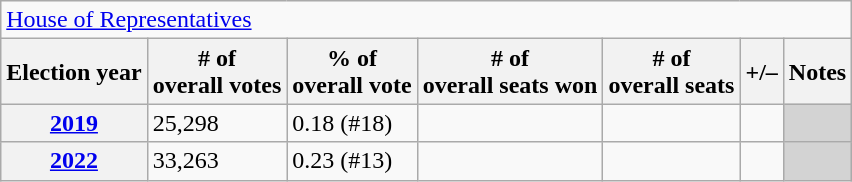<table class=wikitable>
<tr>
<td colspan=7><a href='#'>House of Representatives</a></td>
</tr>
<tr>
<th>Election year</th>
<th># of<br>overall votes</th>
<th>% of<br>overall vote</th>
<th># of<br>overall seats won</th>
<th># of<br>overall seats</th>
<th>+/–</th>
<th>Notes</th>
</tr>
<tr>
<th><a href='#'>2019</a></th>
<td>25,298</td>
<td>0.18 (#18)</td>
<td></td>
<td></td>
<td></td>
<td style="background:lightgrey;"></td>
</tr>
<tr>
<th><a href='#'>2022</a></th>
<td>33,263</td>
<td>0.23 (#13)</td>
<td></td>
<td></td>
<td></td>
<td style="background:lightgrey;"></td>
</tr>
</table>
